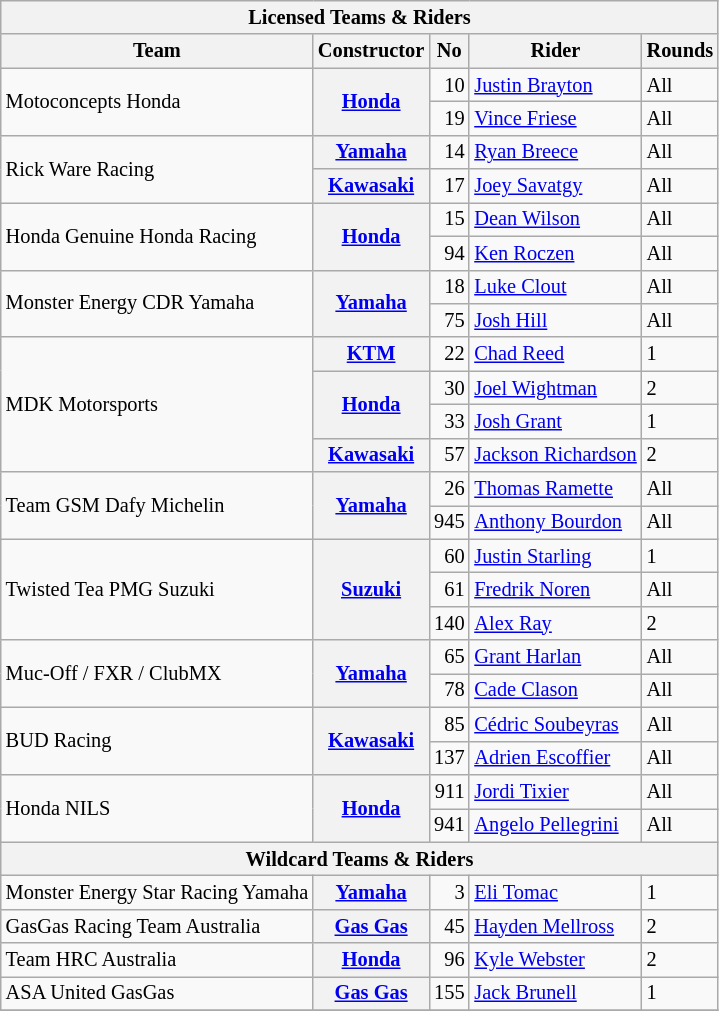<table class="wikitable" style="font-size: 85%;">
<tr>
<th colspan=5><strong>Licensed Teams & Riders</strong></th>
</tr>
<tr>
<th>Team</th>
<th>Constructor</th>
<th>No</th>
<th>Rider</th>
<th>Rounds</th>
</tr>
<tr>
<td rowspan=2> Motoconcepts Honda</td>
<th rowspan=2><a href='#'>Honda</a></th>
<td align="right">10</td>
<td> <a href='#'>Justin Brayton</a></td>
<td>All</td>
</tr>
<tr>
<td align="right">19</td>
<td> <a href='#'>Vince Friese</a></td>
<td>All</td>
</tr>
<tr>
<td rowspan=2> Rick Ware Racing</td>
<th><a href='#'>Yamaha</a></th>
<td align="right">14</td>
<td> <a href='#'>Ryan Breece</a></td>
<td>All</td>
</tr>
<tr>
<th><a href='#'>Kawasaki</a></th>
<td align="right">17</td>
<td> <a href='#'>Joey Savatgy</a></td>
<td>All</td>
</tr>
<tr>
<td rowspan=2> Honda Genuine Honda Racing</td>
<th rowspan=2><a href='#'>Honda</a></th>
<td align="right">15</td>
<td> <a href='#'>Dean Wilson</a></td>
<td>All</td>
</tr>
<tr>
<td align="right">94</td>
<td> <a href='#'>Ken Roczen</a></td>
<td>All</td>
</tr>
<tr>
<td rowspan=2> Monster Energy CDR Yamaha</td>
<th rowspan=2><a href='#'>Yamaha</a></th>
<td align="right">18</td>
<td> <a href='#'>Luke Clout</a></td>
<td>All</td>
</tr>
<tr>
<td align="right">75</td>
<td> <a href='#'>Josh Hill</a></td>
<td>All</td>
</tr>
<tr>
<td rowspan=4> MDK Motorsports</td>
<th><a href='#'>KTM</a></th>
<td align="right">22</td>
<td> <a href='#'>Chad Reed</a></td>
<td>1</td>
</tr>
<tr>
<th rowspan=2><a href='#'>Honda</a></th>
<td align="right">30</td>
<td> <a href='#'>Joel Wightman</a></td>
<td>2</td>
</tr>
<tr>
<td align="right">33</td>
<td> <a href='#'>Josh Grant</a></td>
<td>1</td>
</tr>
<tr>
<th><a href='#'>Kawasaki</a></th>
<td align="right">57</td>
<td> <a href='#'>Jackson Richardson</a></td>
<td>2</td>
</tr>
<tr>
<td rowspan=2> Team GSM Dafy Michelin</td>
<th rowspan=2><a href='#'>Yamaha</a></th>
<td align="right">26</td>
<td> <a href='#'>Thomas Ramette</a></td>
<td>All</td>
</tr>
<tr>
<td align="right">945</td>
<td> <a href='#'>Anthony Bourdon</a></td>
<td>All</td>
</tr>
<tr>
<td rowspan=3> Twisted Tea PMG Suzuki</td>
<th rowspan=3><a href='#'>Suzuki</a></th>
<td align="right">60</td>
<td> <a href='#'>Justin Starling</a></td>
<td>1</td>
</tr>
<tr>
<td align="right">61</td>
<td> <a href='#'>Fredrik Noren</a></td>
<td>All</td>
</tr>
<tr>
<td align="right">140</td>
<td> <a href='#'>Alex Ray</a></td>
<td>2</td>
</tr>
<tr>
<td rowspan=2> Muc-Off / FXR / ClubMX</td>
<th rowspan=2><a href='#'>Yamaha</a></th>
<td align="right">65</td>
<td> <a href='#'>Grant Harlan</a></td>
<td>All</td>
</tr>
<tr>
<td align="right">78</td>
<td> <a href='#'>Cade Clason</a></td>
<td>All</td>
</tr>
<tr>
<td rowspan=2> BUD Racing</td>
<th rowspan=2><a href='#'>Kawasaki</a></th>
<td align="right">85</td>
<td> <a href='#'>Cédric Soubeyras</a></td>
<td>All</td>
</tr>
<tr>
<td align="right">137</td>
<td> <a href='#'>Adrien Escoffier</a></td>
<td>All</td>
</tr>
<tr>
<td rowspan=2> Honda NILS</td>
<th rowspan=2><a href='#'>Honda</a></th>
<td align="right">911</td>
<td> <a href='#'>Jordi Tixier</a></td>
<td>All</td>
</tr>
<tr>
<td align="right">941</td>
<td> <a href='#'>Angelo Pellegrini</a></td>
<td>All</td>
</tr>
<tr>
<th colspan=5><strong>Wildcard Teams & Riders</strong></th>
</tr>
<tr>
<td> Monster Energy Star Racing Yamaha</td>
<th><a href='#'>Yamaha</a></th>
<td align="right">3</td>
<td> <a href='#'>Eli Tomac</a></td>
<td>1</td>
</tr>
<tr>
<td> GasGas Racing Team Australia</td>
<th><a href='#'>Gas Gas</a></th>
<td align="right">45</td>
<td> <a href='#'>Hayden Mellross</a></td>
<td>2</td>
</tr>
<tr>
<td> Team HRC Australia</td>
<th><a href='#'>Honda</a></th>
<td align="right">96</td>
<td> <a href='#'>Kyle Webster</a></td>
<td>2</td>
</tr>
<tr>
<td> ASA United GasGas</td>
<th><a href='#'>Gas Gas</a></th>
<td align="right">155</td>
<td> <a href='#'>Jack Brunell</a></td>
<td>1</td>
</tr>
<tr>
</tr>
</table>
